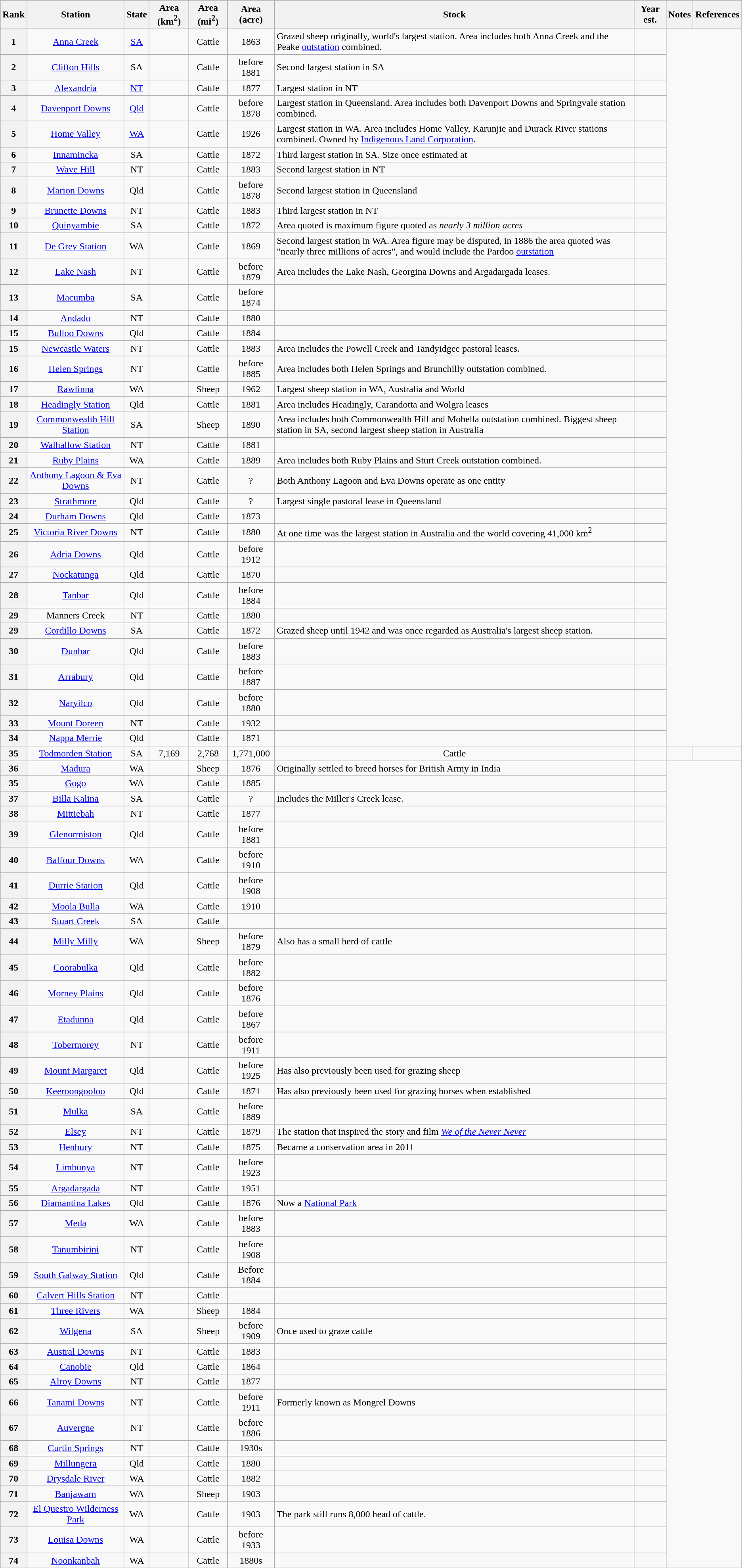<table class="wikitable sortable" style="text-align:center">
<tr style="background:#ccc;">
<th scope="col"><strong>Rank</strong></th>
<th scope="col"><strong>Station</strong></th>
<th scope="col"><strong>State</strong></th>
<th scope="col"><strong>Area (km<sup>2</sup>)</strong></th>
<th scope="col"><strong>Area (mi<sup>2</sup>)</strong></th>
<th scope="col"><strong>Area (acre)</strong></th>
<th scope="col"><strong>Stock</strong></th>
<th scope="col"><strong>Year est.</strong></th>
<th scope="col" class=unsortable><strong>Notes</strong></th>
<th scope="col" class=unsortable><strong>References</strong></th>
</tr>
<tr>
<th scope="row">1</th>
<td><a href='#'>Anna Creek</a></td>
<td><a href='#'>SA</a></td>
<td></td>
<td>Cattle</td>
<td>1863</td>
<td style="text-align:left">Grazed sheep originally, world's largest station. Area includes both Anna Creek and the Peake <a href='#'>outstation</a> combined.</td>
<td></td>
</tr>
<tr>
<th scope="row">2</th>
<td><a href='#'>Clifton Hills</a></td>
<td>SA</td>
<td></td>
<td>Cattle</td>
<td>before 1881</td>
<td style="text-align:left">Second largest station in SA</td>
<td></td>
</tr>
<tr>
<th scope="row">3</th>
<td><a href='#'>Alexandria</a></td>
<td><a href='#'>NT</a></td>
<td></td>
<td>Cattle</td>
<td>1877</td>
<td style="text-align:left">Largest station in NT</td>
<td></td>
</tr>
<tr>
<th scope="row">4</th>
<td><a href='#'>Davenport Downs</a></td>
<td><a href='#'>Qld</a></td>
<td></td>
<td>Cattle</td>
<td>before 1878</td>
<td style="text-align:left">Largest station in Queensland. Area includes both Davenport Downs and Springvale station combined.</td>
<td></td>
</tr>
<tr>
<th scope="row">5</th>
<td><a href='#'>Home Valley</a></td>
<td><a href='#'>WA</a></td>
<td></td>
<td>Cattle</td>
<td>1926</td>
<td style="text-align:left">Largest station in WA. Area includes Home Valley, Karunjie and Durack River stations combined. Owned by <a href='#'>Indigenous Land Corporation</a>.</td>
<td></td>
</tr>
<tr>
<th scope="row">6</th>
<td><a href='#'>Innamincka</a></td>
<td>SA</td>
<td></td>
<td>Cattle</td>
<td>1872</td>
<td style="text-align:left">Third largest station in SA. Size once estimated at </td>
<td></td>
</tr>
<tr>
<th scope="row">7</th>
<td><a href='#'>Wave Hill</a></td>
<td>NT</td>
<td></td>
<td>Cattle</td>
<td>1883</td>
<td style="text-align:left">Second largest station in NT</td>
<td></td>
</tr>
<tr>
<th scope="row">8</th>
<td><a href='#'>Marion Downs</a></td>
<td>Qld</td>
<td></td>
<td>Cattle</td>
<td>before 1878</td>
<td style="text-align:left">Second largest station in Queensland</td>
<td></td>
</tr>
<tr>
<th scope="row">9</th>
<td><a href='#'>Brunette Downs</a></td>
<td>NT</td>
<td></td>
<td>Cattle</td>
<td>1883</td>
<td style="text-align:left">Third largest station in NT</td>
<td></td>
</tr>
<tr>
<th scope="row">10</th>
<td><a href='#'>Quinyambie</a></td>
<td>SA</td>
<td></td>
<td>Cattle</td>
<td>1872</td>
<td style="text-align:left">Area quoted is maximum figure quoted as <em>nearly 3 million acres</em></td>
<td></td>
</tr>
<tr>
<th scope="row">11</th>
<td><a href='#'>De Grey Station</a></td>
<td>WA</td>
<td></td>
<td>Cattle</td>
<td>1869</td>
<td style="text-align:left">Second largest station in WA. Area figure may be disputed, in 1886 the area quoted was "nearly three millions of acres", and would include the Pardoo <a href='#'>outstation</a></td>
<td></td>
</tr>
<tr>
<th scope="row">12</th>
<td><a href='#'>Lake Nash</a></td>
<td>NT</td>
<td></td>
<td>Cattle</td>
<td>before 1879</td>
<td style="text-align:left">Area includes the Lake Nash, Georgina Downs and Argadargada leases.</td>
<td></td>
</tr>
<tr>
<th scope="row">13</th>
<td><a href='#'>Macumba</a></td>
<td>SA</td>
<td></td>
<td>Cattle</td>
<td>before 1874</td>
<td style="text-align:left"></td>
<td></td>
</tr>
<tr>
<th scope="row">14</th>
<td><a href='#'>Andado</a></td>
<td>NT</td>
<td></td>
<td>Cattle</td>
<td>1880</td>
<td style="text-align:left"></td>
<td></td>
</tr>
<tr>
<th scope="row">15</th>
<td><a href='#'>Bulloo Downs</a></td>
<td>Qld</td>
<td></td>
<td>Cattle</td>
<td>1884</td>
<td style="text-align:left"></td>
<td></td>
</tr>
<tr>
<th scope="row">15</th>
<td><a href='#'>Newcastle Waters</a></td>
<td>NT</td>
<td></td>
<td>Cattle</td>
<td>1883</td>
<td style="text-align:left">Area includes the Powell Creek and Tandyidgee pastoral leases.</td>
<td></td>
</tr>
<tr>
<th scope="row">16</th>
<td><a href='#'>Helen Springs</a></td>
<td>NT</td>
<td></td>
<td>Cattle</td>
<td>before 1885</td>
<td style="text-align:left">Area includes both Helen Springs and Brunchilly outstation combined.</td>
<td></td>
</tr>
<tr>
<th scope="row">17</th>
<td><a href='#'>Rawlinna</a></td>
<td>WA</td>
<td></td>
<td>Sheep</td>
<td>1962</td>
<td style="text-align:left">Largest sheep station in WA, Australia and World</td>
<td></td>
</tr>
<tr>
<th scope="row">18</th>
<td><a href='#'>Headingly Station</a></td>
<td>Qld</td>
<td></td>
<td>Cattle</td>
<td>1881</td>
<td style="text-align:left">Area includes Headingly, Carandotta and Wolgra leases</td>
<td></td>
</tr>
<tr>
<th scope="row">19</th>
<td><a href='#'>Commonwealth Hill Station</a></td>
<td>SA</td>
<td></td>
<td>Sheep</td>
<td>1890</td>
<td style="text-align:left">Area includes both Commonwealth Hill and Mobella outstation combined. Biggest sheep station in SA, second largest sheep station in Australia</td>
<td></td>
</tr>
<tr>
<th scope="row">20</th>
<td><a href='#'>Walhallow Station</a></td>
<td>NT</td>
<td></td>
<td>Cattle</td>
<td>1881</td>
<td style="text-align:left"></td>
<td></td>
</tr>
<tr>
<th scope="row">21</th>
<td><a href='#'>Ruby Plains</a></td>
<td>WA</td>
<td></td>
<td>Cattle</td>
<td>1889</td>
<td style="text-align:left">Area includes both Ruby Plains and Sturt Creek outstation combined.</td>
<td></td>
</tr>
<tr>
<th scope="row">22</th>
<td><a href='#'>Anthony Lagoon & Eva Downs</a></td>
<td>NT</td>
<td></td>
<td>Cattle</td>
<td>?</td>
<td style="text-align:left">Both Anthony Lagoon and Eva Downs operate as one entity</td>
<td></td>
</tr>
<tr>
<th scope="row">23</th>
<td><a href='#'>Strathmore</a></td>
<td>Qld</td>
<td></td>
<td>Cattle</td>
<td>?</td>
<td style="text-align:left">Largest single pastoral lease in Queensland</td>
<td></td>
</tr>
<tr>
<th scope="row">24</th>
<td><a href='#'>Durham Downs</a></td>
<td>Qld</td>
<td></td>
<td>Cattle</td>
<td>1873</td>
<td style="text-align:left"></td>
<td></td>
</tr>
<tr>
<th scope="row">25</th>
<td><a href='#'>Victoria River Downs</a></td>
<td>NT</td>
<td></td>
<td>Cattle</td>
<td>1880</td>
<td style="text-align:left">At one time was the largest station in Australia and the world covering 41,000 km<sup>2</sup></td>
<td></td>
</tr>
<tr>
<th scope="row">26</th>
<td><a href='#'>Adria Downs</a></td>
<td>Qld</td>
<td></td>
<td>Cattle</td>
<td>before 1912</td>
<td style="text-align:left"></td>
<td></td>
</tr>
<tr>
<th scope="row">27</th>
<td><a href='#'>Nockatunga</a></td>
<td>Qld</td>
<td></td>
<td>Cattle</td>
<td>1870</td>
<td style="text-align:left"></td>
<td></td>
</tr>
<tr>
<th scope="row">28</th>
<td><a href='#'>Tanbar</a></td>
<td>Qld</td>
<td></td>
<td>Cattle</td>
<td>before 1884</td>
<td style="text-align:left"></td>
<td></td>
</tr>
<tr>
<th scope="row">29</th>
<td>Manners Creek</td>
<td>NT</td>
<td></td>
<td>Cattle</td>
<td>1880</td>
<td style="text-align:left"></td>
<td></td>
</tr>
<tr>
<th scope="row">29</th>
<td><a href='#'>Cordillo Downs</a></td>
<td>SA</td>
<td></td>
<td>Cattle</td>
<td>1872</td>
<td style="text-align:left">Grazed sheep until 1942 and was once regarded as Australia's largest sheep station.</td>
<td></td>
</tr>
<tr>
<th scope="row">30</th>
<td><a href='#'>Dunbar</a></td>
<td>Qld</td>
<td></td>
<td>Cattle</td>
<td>before 1883</td>
<td style="text-align:left"></td>
<td></td>
</tr>
<tr>
<th scope="row">31</th>
<td><a href='#'>Arrabury</a></td>
<td>Qld</td>
<td></td>
<td>Cattle</td>
<td>before 1887</td>
<td style="text-align:left"></td>
<td></td>
</tr>
<tr>
<th scope="row">32</th>
<td><a href='#'>Naryilco</a></td>
<td>Qld</td>
<td></td>
<td>Cattle</td>
<td>before 1880</td>
<td style="text-align:left"></td>
<td></td>
</tr>
<tr>
<th scope="row">33</th>
<td><a href='#'>Mount Doreen</a></td>
<td>NT</td>
<td></td>
<td>Cattle</td>
<td>1932</td>
<td style="text-align:left"></td>
<td></td>
</tr>
<tr>
<th scope="row">34</th>
<td><a href='#'>Nappa Merrie</a></td>
<td>Qld</td>
<td></td>
<td>Cattle</td>
<td>1871</td>
<td style="text-align:left"></td>
<td></td>
</tr>
<tr>
<th>35</th>
<td><a href='#'>Todmorden Station</a></td>
<td>SA</td>
<td>7,169</td>
<td>2,768</td>
<td>1,771,000</td>
<td>Cattle</td>
<td></td>
<td></td>
<td></td>
</tr>
<tr>
<th scope="row">36</th>
<td><a href='#'>Madura</a></td>
<td>WA</td>
<td></td>
<td>Sheep</td>
<td>1876</td>
<td style="text-align:left">Originally settled to breed horses for British Army in India</td>
<td></td>
</tr>
<tr>
<th scope="row">35</th>
<td><a href='#'>Gogo</a></td>
<td>WA</td>
<td></td>
<td>Cattle</td>
<td>1885</td>
<td style="text-align:left"></td>
<td></td>
</tr>
<tr>
<th scope="row">37</th>
<td><a href='#'>Billa Kalina</a></td>
<td>SA</td>
<td></td>
<td>Cattle</td>
<td>?</td>
<td style="text-align:left">Includes the Miller's Creek lease.</td>
<td></td>
</tr>
<tr>
<th scope="row">38</th>
<td><a href='#'>Mittiebah</a></td>
<td>NT</td>
<td></td>
<td>Cattle</td>
<td>1877</td>
<td style="text-align:left"></td>
<td></td>
</tr>
<tr>
<th scope="row">39</th>
<td><a href='#'>Glenormiston</a></td>
<td>Qld</td>
<td></td>
<td>Cattle</td>
<td>before 1881</td>
<td style="text-align:left"></td>
<td></td>
</tr>
<tr>
<th scope="row">40</th>
<td><a href='#'>Balfour Downs</a></td>
<td>WA</td>
<td></td>
<td>Cattle</td>
<td>before 1910</td>
<td style="text-align:left"></td>
<td></td>
</tr>
<tr>
<th scope="row">41</th>
<td><a href='#'>Durrie Station</a></td>
<td>Qld</td>
<td></td>
<td>Cattle</td>
<td>before 1908</td>
<td style="text-align:left"></td>
<td></td>
</tr>
<tr>
<th scope="row">42</th>
<td><a href='#'>Moola Bulla</a></td>
<td>WA</td>
<td></td>
<td>Cattle</td>
<td>1910</td>
<td style="text-align:left"></td>
<td></td>
</tr>
<tr>
<th scope="row">43</th>
<td><a href='#'>Stuart Creek</a></td>
<td>SA</td>
<td></td>
<td>Cattle</td>
<td></td>
<td style="text-align:left"></td>
<td></td>
</tr>
<tr>
<th scope="row">44</th>
<td><a href='#'>Milly Milly</a></td>
<td>WA</td>
<td></td>
<td>Sheep</td>
<td>before 1879</td>
<td style="text-align:left">Also has a small herd of cattle</td>
<td></td>
</tr>
<tr>
<th scope="row">45</th>
<td><a href='#'>Coorabulka</a></td>
<td>Qld</td>
<td></td>
<td>Cattle</td>
<td>before 1882</td>
<td style="text-align:left"></td>
<td></td>
</tr>
<tr>
<th scope="row">46</th>
<td><a href='#'>Morney Plains</a></td>
<td>Qld</td>
<td></td>
<td>Cattle</td>
<td>before 1876</td>
<td style="text-align:left"></td>
<td></td>
</tr>
<tr>
<th scope="row">47</th>
<td><a href='#'>Etadunna</a></td>
<td>Qld</td>
<td></td>
<td>Cattle</td>
<td>before 1867</td>
<td style="text-align:left"></td>
<td></td>
</tr>
<tr>
<th scope="row">48</th>
<td><a href='#'>Tobermorey</a></td>
<td>NT</td>
<td></td>
<td>Cattle</td>
<td>before 1911</td>
<td style="text-align:left"></td>
<td></td>
</tr>
<tr>
<th scope="row">49</th>
<td><a href='#'>Mount Margaret</a></td>
<td>Qld</td>
<td></td>
<td>Cattle</td>
<td>before 1925</td>
<td style="text-align:left">Has also previously been used for grazing sheep</td>
<td></td>
</tr>
<tr>
<th scope="row">50</th>
<td><a href='#'>Keeroongooloo</a></td>
<td>Qld</td>
<td></td>
<td>Cattle</td>
<td> 1871</td>
<td style="text-align:left">Has also previously been used for grazing horses when established</td>
<td></td>
</tr>
<tr>
<th scope="row">51</th>
<td><a href='#'>Mulka</a></td>
<td>SA</td>
<td></td>
<td>Cattle</td>
<td>before 1889</td>
<td style="text-align:left"></td>
<td></td>
</tr>
<tr>
<th scope="row">52</th>
<td><a href='#'>Elsey</a></td>
<td>NT</td>
<td></td>
<td>Cattle</td>
<td>1879</td>
<td style="text-align:left">The station that inspired the story and film <em><a href='#'>We of the Never Never</a></em></td>
<td></td>
</tr>
<tr>
<th scope="row">53</th>
<td><a href='#'>Henbury</a></td>
<td>NT</td>
<td></td>
<td>Cattle</td>
<td>1875</td>
<td style="text-align:left">Became a conservation area in 2011</td>
<td></td>
</tr>
<tr>
<th scope="row">54</th>
<td><a href='#'>Limbunya</a></td>
<td>NT</td>
<td></td>
<td>Cattle</td>
<td>before 1923</td>
<td style="text-align:left"></td>
<td></td>
</tr>
<tr>
<th scope="row">55</th>
<td><a href='#'>Argadargada</a></td>
<td>NT</td>
<td></td>
<td>Cattle</td>
<td>1951</td>
<td style="text-align:left"></td>
<td></td>
</tr>
<tr>
<th scope="row">56</th>
<td><a href='#'>Diamantina Lakes</a></td>
<td>Qld</td>
<td></td>
<td>Cattle</td>
<td>1876</td>
<td style="text-align:left">Now a <a href='#'>National Park</a></td>
<td></td>
</tr>
<tr>
<th scope="row">57</th>
<td><a href='#'>Meda</a></td>
<td>WA</td>
<td></td>
<td>Cattle</td>
<td>before 1883</td>
<td style="text-align:left"></td>
<td></td>
</tr>
<tr>
<th scope="row">58</th>
<td><a href='#'>Tanumbirini</a></td>
<td>NT</td>
<td></td>
<td>Cattle</td>
<td>before 1908</td>
<td style="text-align:left"></td>
<td></td>
</tr>
<tr>
<th scope="row">59</th>
<td><a href='#'>South Galway Station</a></td>
<td>Qld</td>
<td></td>
<td>Cattle</td>
<td> Before 1884</td>
<td style="text-align:left"></td>
<td></td>
</tr>
<tr style="background:#efefef;">
</tr>
<tr>
<th scope="row">60</th>
<td><a href='#'>Calvert Hills Station</a></td>
<td>NT</td>
<td></td>
<td>Cattle</td>
<td></td>
<td style="text-align:left"></td>
<td></td>
</tr>
<tr style="background:#efefef;">
</tr>
<tr>
<th scope="row">61</th>
<td><a href='#'>Three Rivers</a></td>
<td>WA</td>
<td></td>
<td>Sheep</td>
<td>1884</td>
<td style="text-align:left"></td>
<td></td>
</tr>
<tr style="background:#efefef;">
</tr>
<tr>
<th scope="row">62</th>
<td><a href='#'>Wilgena</a></td>
<td>SA</td>
<td></td>
<td>Sheep</td>
<td>before 1909</td>
<td style="text-align:left">Once used to graze cattle</td>
<td></td>
</tr>
<tr style="background:#efefef;">
</tr>
<tr>
<th scope="row">63</th>
<td><a href='#'>Austral Downs</a></td>
<td>NT</td>
<td></td>
<td>Cattle</td>
<td>1883</td>
<td style="text-align:left"></td>
<td></td>
</tr>
<tr style="background:#efefef;">
</tr>
<tr>
<th scope="row">64</th>
<td><a href='#'>Canobie</a></td>
<td>Qld</td>
<td></td>
<td>Cattle</td>
<td>1864</td>
<td style="text-align:left"></td>
<td></td>
</tr>
<tr>
<th scope="row">65</th>
<td><a href='#'>Alroy Downs</a></td>
<td>NT</td>
<td></td>
<td>Cattle</td>
<td>1877</td>
<td style="text-align:left"></td>
<td></td>
</tr>
<tr>
<th scope="row">66</th>
<td><a href='#'>Tanami Downs</a></td>
<td>NT</td>
<td></td>
<td>Cattle</td>
<td>before 1911</td>
<td style="text-align:left">Formerly known as Mongrel Downs</td>
<td></td>
</tr>
<tr>
<th scope="row">67</th>
<td><a href='#'>Auvergne</a></td>
<td>NT</td>
<td></td>
<td>Cattle</td>
<td>before 1886</td>
<td style="text-align:left"></td>
<td></td>
</tr>
<tr>
<th scope="row">68</th>
<td><a href='#'>Curtin Springs</a></td>
<td>NT</td>
<td></td>
<td>Cattle</td>
<td>1930s</td>
<td style="text-align:left"></td>
<td></td>
</tr>
<tr>
<th scope="row">69</th>
<td><a href='#'>Millungera</a></td>
<td>Qld</td>
<td></td>
<td>Cattle</td>
<td>1880</td>
<td style="text-align:left"></td>
<td></td>
</tr>
<tr>
<th scope="row">70</th>
<td><a href='#'>Drysdale River</a></td>
<td>WA</td>
<td></td>
<td>Cattle</td>
<td>1882</td>
<td style="text-align:left"></td>
<td></td>
</tr>
<tr>
<th scope="row">71</th>
<td><a href='#'>Banjawarn</a></td>
<td>WA</td>
<td></td>
<td>Sheep</td>
<td>1903</td>
<td style="text-align:left"></td>
<td></td>
</tr>
<tr>
<th scope="row">72</th>
<td><a href='#'>El Questro Wilderness Park</a></td>
<td>WA</td>
<td></td>
<td>Cattle</td>
<td> 1903</td>
<td style="text-align:left">The park still runs 8,000 head of cattle.</td>
<td></td>
</tr>
<tr>
<th scope="row">73</th>
<td><a href='#'>Louisa Downs</a></td>
<td>WA</td>
<td></td>
<td>Cattle</td>
<td> before 1933</td>
<td style="text-align:left"></td>
<td></td>
</tr>
<tr>
<th scope="row">74</th>
<td><a href='#'>Noonkanbah</a></td>
<td>WA</td>
<td></td>
<td>Cattle</td>
<td> 1880s</td>
<td style="text-align:left"></td>
<td></td>
</tr>
</table>
